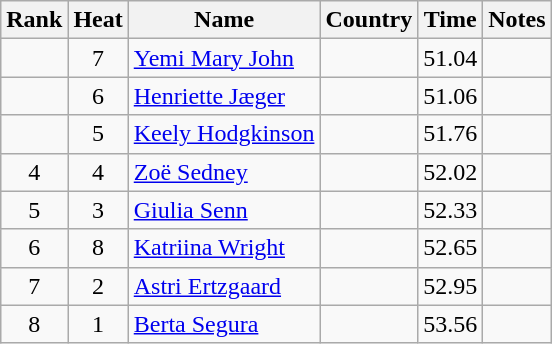<table class="wikitable sortable" style="text-align:center">
<tr>
<th>Rank</th>
<th>Heat</th>
<th>Name</th>
<th>Country</th>
<th>Time</th>
<th>Notes</th>
</tr>
<tr>
<td></td>
<td>7</td>
<td align=left><a href='#'>Yemi Mary John</a></td>
<td align=left></td>
<td>51.04</td>
<td></td>
</tr>
<tr>
<td></td>
<td>6</td>
<td align=left><a href='#'>Henriette Jæger</a></td>
<td align=left></td>
<td>51.06</td>
<td></td>
</tr>
<tr>
<td></td>
<td>5</td>
<td align=left><a href='#'>Keely Hodgkinson</a></td>
<td align=left></td>
<td>51.76</td>
<td></td>
</tr>
<tr>
<td>4</td>
<td>4</td>
<td align=left><a href='#'>Zoë Sedney</a></td>
<td align=left></td>
<td>52.02</td>
<td></td>
</tr>
<tr>
<td>5</td>
<td>3</td>
<td align=left><a href='#'>Giulia Senn</a></td>
<td align=left></td>
<td>52.33</td>
<td></td>
</tr>
<tr>
<td>6</td>
<td>8</td>
<td align=left><a href='#'>Katriina Wright</a></td>
<td align=left></td>
<td>52.65</td>
<td></td>
</tr>
<tr>
<td>7</td>
<td>2</td>
<td align=left><a href='#'>Astri Ertzgaard</a></td>
<td align=left></td>
<td>52.95</td>
<td></td>
</tr>
<tr>
<td>8</td>
<td>1</td>
<td align=left><a href='#'>Berta Segura</a></td>
<td align=left></td>
<td>53.56</td>
<td></td>
</tr>
</table>
